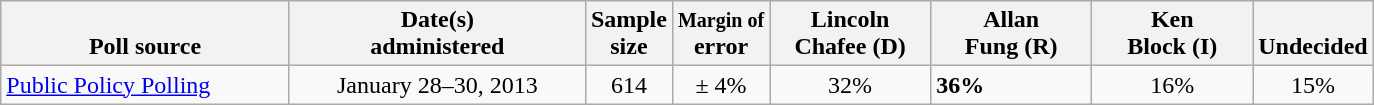<table class="wikitable">
<tr valign= bottom>
<th style="width:185px;">Poll source</th>
<th style="width:190px;">Date(s)<br>administered</th>
<th class=small>Sample<br>size</th>
<th><small>Margin of</small><br>error</th>
<th style="width:100px;">Lincoln<br>Chafee (D)</th>
<th style="width:100px;">Allan<br>Fung (R)</th>
<th style="width:100px;">Ken<br>Block (I)</th>
<th style="width:40px;">Undecided</th>
</tr>
<tr>
<td><a href='#'>Public Policy Polling</a></td>
<td align=center>January 28–30, 2013</td>
<td align=center>614</td>
<td align=center>± 4%</td>
<td align=center>32%</td>
<td><strong>36%</strong></td>
<td align=center>16%</td>
<td align=center>15%</td>
</tr>
</table>
